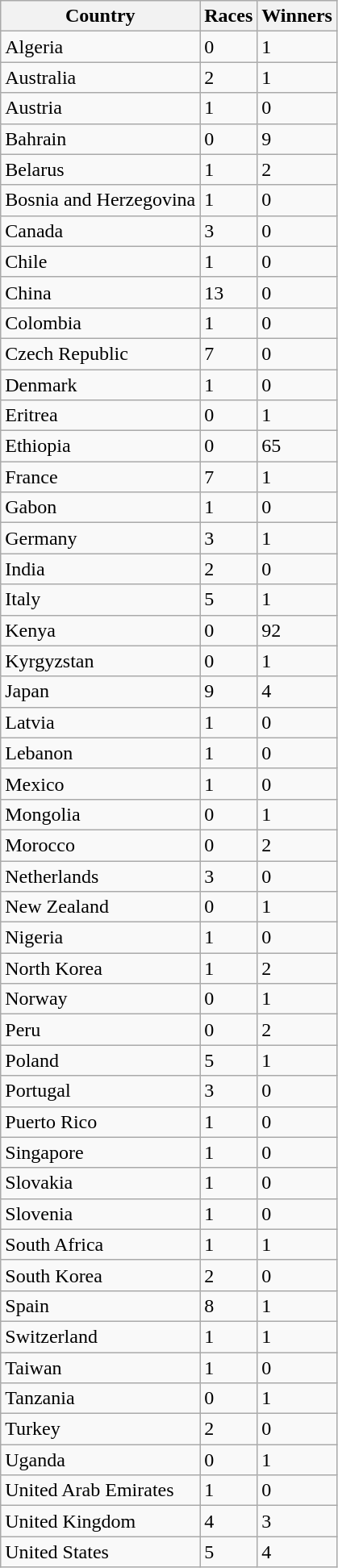<table class="wikitable sortable">
<tr>
<th>Country</th>
<th>Races</th>
<th>Winners</th>
</tr>
<tr>
<td>Algeria</td>
<td>0</td>
<td>1</td>
</tr>
<tr>
<td>Australia</td>
<td>2</td>
<td>1</td>
</tr>
<tr>
<td>Austria</td>
<td>1</td>
<td>0</td>
</tr>
<tr>
<td>Bahrain</td>
<td>0</td>
<td>9</td>
</tr>
<tr>
<td>Belarus</td>
<td>1</td>
<td>2</td>
</tr>
<tr>
<td>Bosnia and Herzegovina</td>
<td>1</td>
<td>0</td>
</tr>
<tr>
<td>Canada</td>
<td>3</td>
<td>0</td>
</tr>
<tr>
<td>Chile</td>
<td>1</td>
<td>0</td>
</tr>
<tr>
<td>China</td>
<td>13</td>
<td>0</td>
</tr>
<tr>
<td>Colombia</td>
<td>1</td>
<td>0</td>
</tr>
<tr>
<td>Czech Republic</td>
<td>7</td>
<td>0</td>
</tr>
<tr>
<td>Denmark</td>
<td>1</td>
<td>0</td>
</tr>
<tr>
<td>Eritrea</td>
<td>0</td>
<td>1</td>
</tr>
<tr>
<td>Ethiopia</td>
<td>0</td>
<td>65</td>
</tr>
<tr>
<td>France</td>
<td>7</td>
<td>1</td>
</tr>
<tr>
<td>Gabon</td>
<td>1</td>
<td>0</td>
</tr>
<tr>
<td>Germany</td>
<td>3</td>
<td>1</td>
</tr>
<tr>
<td>India</td>
<td>2</td>
<td>0</td>
</tr>
<tr>
<td>Italy</td>
<td>5</td>
<td>1</td>
</tr>
<tr>
<td>Kenya</td>
<td>0</td>
<td>92</td>
</tr>
<tr>
<td>Kyrgyzstan</td>
<td>0</td>
<td>1</td>
</tr>
<tr>
<td>Japan</td>
<td>9</td>
<td>4</td>
</tr>
<tr>
<td>Latvia</td>
<td>1</td>
<td>0</td>
</tr>
<tr>
<td>Lebanon</td>
<td>1</td>
<td>0</td>
</tr>
<tr>
<td>Mexico</td>
<td>1</td>
<td>0</td>
</tr>
<tr>
<td>Mongolia</td>
<td>0</td>
<td>1</td>
</tr>
<tr>
<td>Morocco</td>
<td>0</td>
<td>2</td>
</tr>
<tr>
<td>Netherlands</td>
<td>3</td>
<td>0</td>
</tr>
<tr>
<td>New Zealand</td>
<td>0</td>
<td>1</td>
</tr>
<tr>
<td>Nigeria</td>
<td>1</td>
<td>0</td>
</tr>
<tr>
<td>North Korea</td>
<td>1</td>
<td>2</td>
</tr>
<tr>
<td>Norway</td>
<td>0</td>
<td>1</td>
</tr>
<tr>
<td>Peru</td>
<td>0</td>
<td>2</td>
</tr>
<tr>
<td>Poland</td>
<td>5</td>
<td>1</td>
</tr>
<tr>
<td>Portugal</td>
<td>3</td>
<td>0</td>
</tr>
<tr>
<td>Puerto Rico</td>
<td>1</td>
<td>0</td>
</tr>
<tr>
<td>Singapore</td>
<td>1</td>
<td>0</td>
</tr>
<tr>
<td>Slovakia</td>
<td>1</td>
<td>0</td>
</tr>
<tr>
<td>Slovenia</td>
<td>1</td>
<td>0</td>
</tr>
<tr>
<td>South Africa</td>
<td>1</td>
<td>1</td>
</tr>
<tr>
<td>South Korea</td>
<td>2</td>
<td>0</td>
</tr>
<tr>
<td>Spain</td>
<td>8</td>
<td>1</td>
</tr>
<tr>
<td>Switzerland</td>
<td>1</td>
<td>1</td>
</tr>
<tr>
<td>Taiwan</td>
<td>1</td>
<td>0</td>
</tr>
<tr>
<td>Tanzania</td>
<td>0</td>
<td>1</td>
</tr>
<tr>
<td>Turkey</td>
<td>2</td>
<td>0</td>
</tr>
<tr>
<td>Uganda</td>
<td>0</td>
<td>1</td>
</tr>
<tr>
<td>United Arab Emirates</td>
<td>1</td>
<td>0</td>
</tr>
<tr>
<td>United Kingdom</td>
<td>4</td>
<td>3</td>
</tr>
<tr>
<td>United States</td>
<td>5</td>
<td>4</td>
</tr>
</table>
